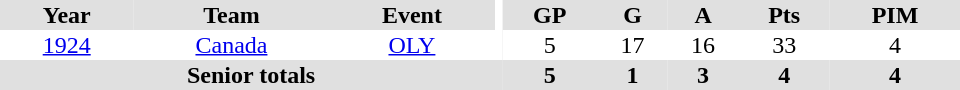<table border="0" cellpadding="1" cellspacing="0" ID="Table3" style="text-align:center; width:40em">
<tr bgcolor="#e0e0e0">
<th>Year</th>
<th>Team</th>
<th>Event</th>
<th rowspan="102" bgcolor="#ffffff"></th>
<th>GP</th>
<th>G</th>
<th>A</th>
<th>Pts</th>
<th>PIM</th>
</tr>
<tr>
<td><a href='#'>1924</a></td>
<td><a href='#'>Canada</a></td>
<td><a href='#'>OLY</a></td>
<td>5</td>
<td>17</td>
<td>16</td>
<td>33</td>
<td>4</td>
</tr>
<tr bgcolor="#e0e0e0">
<th colspan="4">Senior totals</th>
<th>5</th>
<th>1</th>
<th>3</th>
<th>4</th>
<th>4</th>
</tr>
</table>
